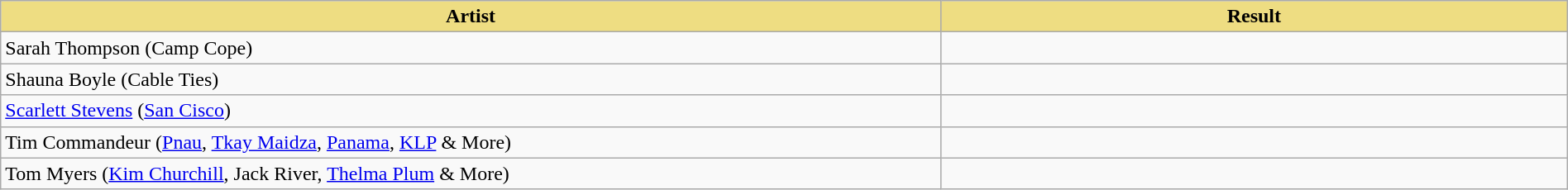<table class="wikitable" width=100%>
<tr>
<th style="width:15%;background:#EEDD82;">Artist</th>
<th style="width:10%;background:#EEDD82;">Result</th>
</tr>
<tr>
<td>Sarah Thompson (Camp Cope)</td>
<td></td>
</tr>
<tr>
<td>Shauna Boyle (Cable Ties)</td>
<td></td>
</tr>
<tr>
<td><a href='#'>Scarlett Stevens</a> (<a href='#'>San Cisco</a>)</td>
<td></td>
</tr>
<tr>
<td>Tim Commandeur (<a href='#'>Pnau</a>, <a href='#'>Tkay Maidza</a>, <a href='#'>Panama</a>, <a href='#'>KLP</a> & More)</td>
<td></td>
</tr>
<tr>
<td>Tom Myers (<a href='#'>Kim Churchill</a>, Jack River, <a href='#'>Thelma Plum</a> & More)</td>
<td></td>
</tr>
</table>
